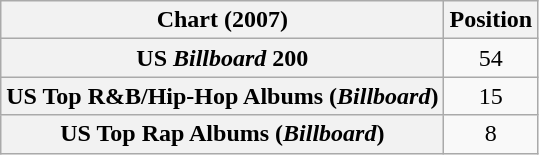<table class="wikitable sortable plainrowheaders">
<tr>
<th scope="col">Chart (2007)</th>
<th scope="col">Position</th>
</tr>
<tr>
<th scope="row">US <em>Billboard</em> 200</th>
<td style="text-align:center;">54</td>
</tr>
<tr>
<th scope="row">US Top R&B/Hip-Hop Albums (<em>Billboard</em>)</th>
<td style="text-align:center;">15</td>
</tr>
<tr>
<th scope="row">US Top Rap Albums (<em>Billboard</em>)</th>
<td style="text-align:center;">8</td>
</tr>
</table>
